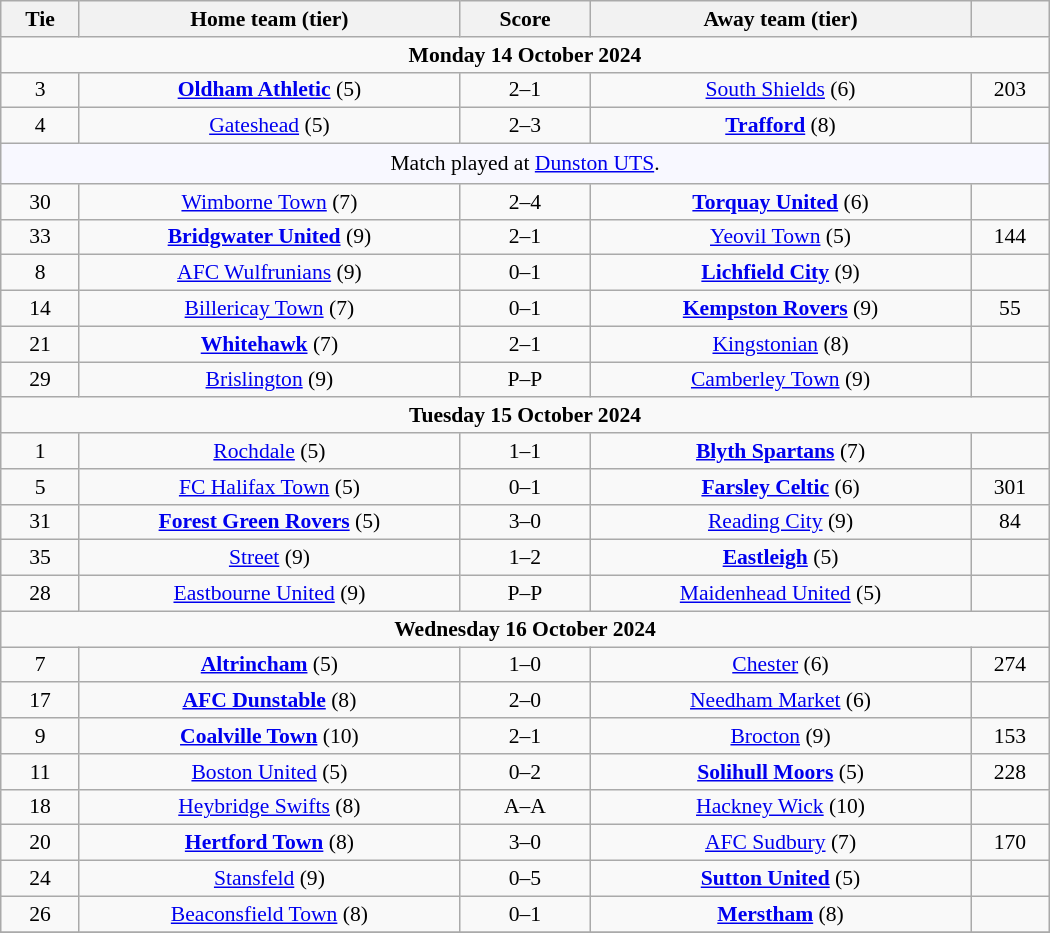<table class="wikitable" style="width:700px;text-align:center;font-size:90%">
<tr>
<th scope="col" style="width: 7.50%">Tie</th>
<th scope="col" style="width:36.25%">Home team (tier)</th>
<th scope="col" style="width:12.50%">Score</th>
<th scope="col" style="width:36.25%">Away team (tier)</th>
<th scope="col" style="width: 7.50%"></th>
</tr>
<tr>
<td colspan="5"><strong>Monday 14 October 2024</strong></td>
</tr>
<tr>
<td>3</td>
<td><strong><a href='#'>Oldham Athletic</a></strong> (5)</td>
<td>2–1</td>
<td><a href='#'>South Shields</a> (6)</td>
<td>203</td>
</tr>
<tr>
<td>4</td>
<td><a href='#'>Gateshead</a> (5)</td>
<td>2–3</td>
<td><strong><a href='#'>Trafford</a></strong> (8)</td>
<td></td>
</tr>
<tr>
<td colspan="5" style="background:GhostWhite;height:20px;text-align:center">Match played at <a href='#'> Dunston UTS</a>.</td>
</tr>
<tr>
<td>30</td>
<td><a href='#'>Wimborne Town</a> (7)</td>
<td>2–4</td>
<td><strong><a href='#'>Torquay United</a></strong> (6)</td>
<td></td>
</tr>
<tr>
<td>33</td>
<td><strong><a href='#'>Bridgwater United</a></strong> (9)</td>
<td>2–1</td>
<td><a href='#'>Yeovil Town</a> (5)</td>
<td>144</td>
</tr>
<tr>
<td>8</td>
<td><a href='#'>AFC Wulfrunians</a> (9)</td>
<td>0–1</td>
<td><strong><a href='#'>Lichfield City</a></strong> (9)</td>
<td></td>
</tr>
<tr>
<td>14</td>
<td><a href='#'>Billericay Town</a> (7)</td>
<td>0–1</td>
<td><strong><a href='#'>Kempston Rovers</a></strong> (9)</td>
<td>55</td>
</tr>
<tr>
<td>21</td>
<td><strong><a href='#'>Whitehawk</a></strong> (7)</td>
<td>2–1</td>
<td><a href='#'>Kingstonian</a> (8)</td>
<td></td>
</tr>
<tr>
<td>29</td>
<td><a href='#'>Brislington</a> (9)</td>
<td>P–P</td>
<td><a href='#'>Camberley Town</a> (9)</td>
<td></td>
</tr>
<tr>
<td colspan="5"><strong>Tuesday 15 October 2024</strong></td>
</tr>
<tr>
<td>1</td>
<td><a href='#'>Rochdale</a> (5)</td>
<td>1–1 </td>
<td><strong><a href='#'>Blyth Spartans</a></strong> (7)</td>
<td></td>
</tr>
<tr>
<td>5</td>
<td><a href='#'>FC Halifax Town</a> (5)</td>
<td>0–1</td>
<td><strong><a href='#'>Farsley Celtic</a></strong> (6)</td>
<td>301</td>
</tr>
<tr>
<td>31</td>
<td><strong><a href='#'>Forest Green Rovers</a></strong> (5)</td>
<td>3–0</td>
<td><a href='#'>Reading City</a> (9)</td>
<td>84</td>
</tr>
<tr>
<td>35</td>
<td><a href='#'>Street</a> (9)</td>
<td>1–2</td>
<td><strong><a href='#'>Eastleigh</a></strong> (5)</td>
<td></td>
</tr>
<tr>
<td>28</td>
<td><a href='#'>Eastbourne United</a> (9)</td>
<td>P–P</td>
<td><a href='#'>Maidenhead United</a> (5)</td>
<td></td>
</tr>
<tr>
<td colspan="5"><strong>Wednesday 16 October 2024</strong></td>
</tr>
<tr>
<td>7</td>
<td><strong><a href='#'>Altrincham</a></strong> (5)</td>
<td>1–0</td>
<td><a href='#'>Chester</a> (6)</td>
<td>274</td>
</tr>
<tr>
<td>17</td>
<td><strong><a href='#'>AFC Dunstable</a></strong> (8)</td>
<td>2–0</td>
<td><a href='#'>Needham Market</a> (6)</td>
<td></td>
</tr>
<tr>
<td>9</td>
<td><strong><a href='#'>Coalville Town</a></strong> (10)</td>
<td>2–1</td>
<td><a href='#'>Brocton</a> (9)</td>
<td>153</td>
</tr>
<tr>
<td>11</td>
<td><a href='#'>Boston United</a> (5)</td>
<td>0–2</td>
<td><strong><a href='#'>Solihull Moors</a></strong> (5)</td>
<td>228</td>
</tr>
<tr>
<td>18</td>
<td><a href='#'>Heybridge Swifts</a> (8)</td>
<td>A–A</td>
<td><a href='#'>Hackney Wick</a> (10)</td>
<td></td>
</tr>
<tr>
<td>20</td>
<td><strong> <a href='#'>Hertford Town</a></strong> (8)</td>
<td>3–0</td>
<td><a href='#'>AFC Sudbury</a> (7)</td>
<td>170</td>
</tr>
<tr>
<td>24</td>
<td><a href='#'>Stansfeld</a> (9)</td>
<td>0–5</td>
<td><strong><a href='#'>Sutton United</a></strong> (5)</td>
<td></td>
</tr>
<tr>
<td>26</td>
<td><a href='#'>Beaconsfield Town</a> (8)</td>
<td>0–1</td>
<td><strong><a href='#'>Merstham</a></strong> (8)</td>
<td></td>
</tr>
<tr>
</tr>
</table>
